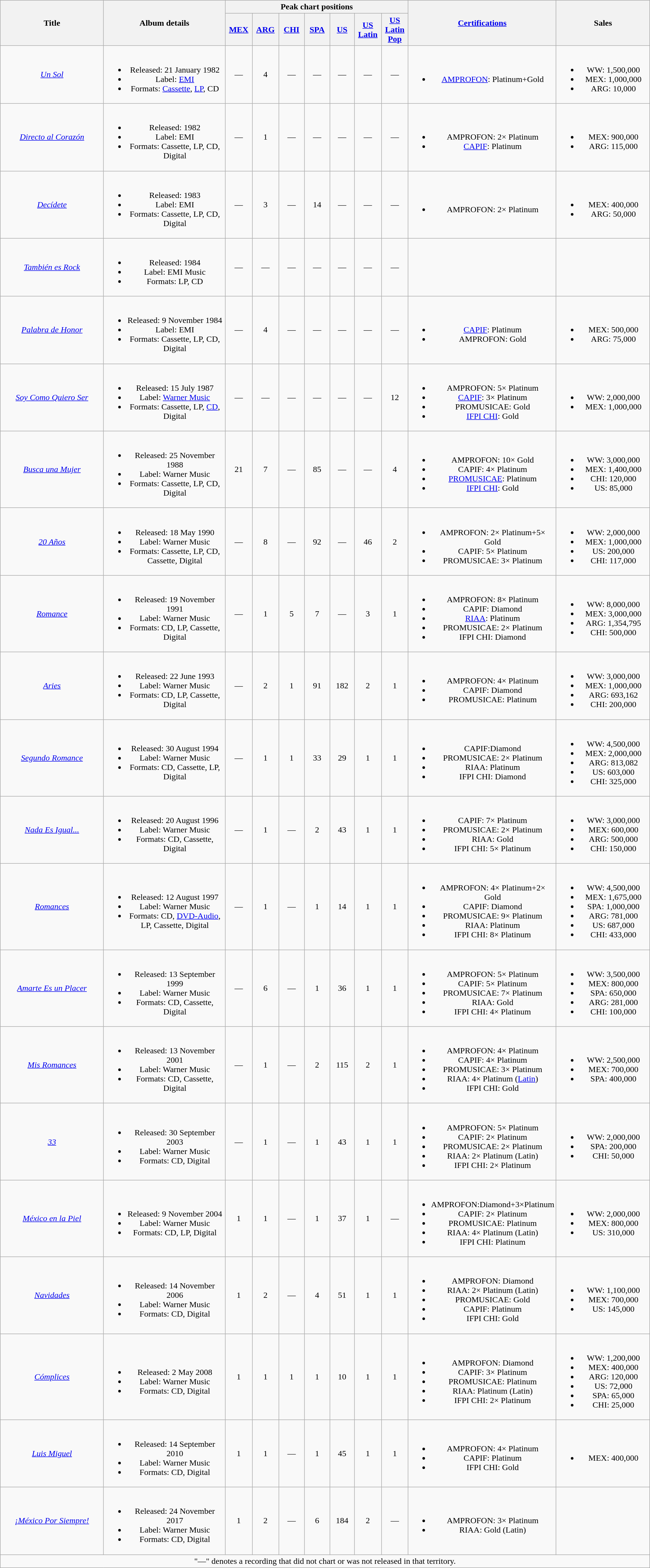<table class="wikitable plainrowheaders" style="text-align:center;">
<tr>
<th scope="col" rowspan="2" style="width:16em;">Title</th>
<th scope="col" rowspan="2" style="width:18em;">Album details</th>
<th scope="col" colspan="7">Peak chart positions</th>
<th scope="col" rowspan="2" style="width:15em;"><a href='#'>Certifications</a></th>
<th scope="col" rowspan="2" style="width:13em;">Sales</th>
</tr>
<tr>
<th scope="col" style="width:3em;font-size:100%;"><a href='#'>MEX</a><br></th>
<th scope="col" style="width:3em;font-size:100%;"><a href='#'>ARG</a><br></th>
<th scope="col" style="width:3em;font-size:100%;"><a href='#'>CHI</a><br></th>
<th scope="col" style="width:3em;font-size:100%;"><a href='#'>SPA</a><br></th>
<th scope="col" style="width:3em;font-size:100%;"><a href='#'>US</a><br></th>
<th scope="col" style="width:3em;font-size:100%;"><a href='#'>US<br>Latin</a><br></th>
<th scope="col" style="width:3em;font-size:100%;"><a href='#'>US<br>Latin Pop</a><br></th>
</tr>
<tr>
<td align="center"><em><a href='#'>Un Sol</a></em></td>
<td><br><ul><li>Released: 21 January 1982</li><li>Label: <a href='#'>EMI</a></li><li>Formats: <a href='#'>Cassette</a>, <a href='#'>LP</a>, CD</li></ul></td>
<td>—</td>
<td>4</td>
<td>—</td>
<td>—</td>
<td>—</td>
<td>—</td>
<td>—</td>
<td><br><ul><li><a href='#'>AMPROFON</a>: Platinum+Gold</li></ul></td>
<td><br><ul><li>WW: 1,500,000</li><li>MEX: 1,000,000</li><li>ARG: 10,000</li></ul></td>
</tr>
<tr>
<td align="center"><em><a href='#'>Directo al Corazón</a></em></td>
<td><br><ul><li>Released: 1982</li><li>Label: EMI</li><li>Formats: Cassette, LP, CD, Digital</li></ul></td>
<td>—</td>
<td>1</td>
<td>—</td>
<td>—</td>
<td>—</td>
<td>—</td>
<td>—</td>
<td><br><ul><li>AMPROFON: 2× Platinum</li><li><a href='#'>CAPIF</a>: Platinum</li></ul></td>
<td><br><ul><li>MEX: 900,000</li><li>ARG: 115,000</li></ul></td>
</tr>
<tr>
<td align="center"><em><a href='#'>Decídete</a></em></td>
<td><br><ul><li>Released: 1983</li><li>Label: EMI</li><li>Formats: Cassette, LP, CD, Digital</li></ul></td>
<td>—</td>
<td>3</td>
<td>—</td>
<td>14</td>
<td>—</td>
<td>—</td>
<td>—</td>
<td><br><ul><li>AMPROFON: 2× Platinum</li></ul></td>
<td><br><ul><li>MEX: 400,000</li><li>ARG: 50,000</li></ul></td>
</tr>
<tr>
<td align="center"><em><a href='#'>También es Rock</a></em></td>
<td><br><ul><li>Released: 1984</li><li>Label: EMI Music</li><li>Formats: LP, CD</li></ul></td>
<td>—</td>
<td>—</td>
<td>—</td>
<td>—</td>
<td>—</td>
<td>—</td>
<td>—</td>
<td></td>
<td></td>
</tr>
<tr>
<td align="center"><em><a href='#'>Palabra de Honor</a></em></td>
<td><br><ul><li>Released: 9 November 1984</li><li>Label: EMI</li><li>Formats: Cassette, LP, CD, Digital</li></ul></td>
<td>—</td>
<td>4</td>
<td>—</td>
<td>—</td>
<td>—</td>
<td>—</td>
<td>—</td>
<td><br><ul><li><a href='#'>CAPIF</a>: Platinum</li><li>AMPROFON: Gold</li></ul></td>
<td><br><ul><li>MEX: 500,000</li><li>ARG: 75,000</li></ul></td>
</tr>
<tr>
<td align="center"><em><a href='#'>Soy Como Quiero Ser</a></em></td>
<td><br><ul><li>Released: 15 July 1987</li><li>Label: <a href='#'>Warner Music</a></li><li>Formats: Cassette, LP, <a href='#'>CD</a>, Digital</li></ul></td>
<td>—</td>
<td>—</td>
<td>—</td>
<td>—</td>
<td>—</td>
<td>—</td>
<td>12</td>
<td><br><ul><li>AMPROFON: 5× Platinum</li><li><a href='#'>CAPIF</a>: 3× Platinum</li><li>PROMUSICAE: Gold</li><li><a href='#'>IFPI CHI</a>: Gold</li></ul></td>
<td><br><ul><li>WW: 2,000,000</li><li>MEX: 1,000,000</li></ul></td>
</tr>
<tr>
<td align="center"><em><a href='#'>Busca una Mujer</a></em></td>
<td><br><ul><li>Released: 25 November 1988</li><li>Label: Warner Music</li><li>Formats: Cassette, LP, CD, Digital</li></ul></td>
<td>21</td>
<td>7</td>
<td>—</td>
<td>85</td>
<td>—</td>
<td>—</td>
<td>4</td>
<td><br><ul><li>AMPROFON: 10× Gold</li><li>CAPIF: 4× Platinum</li><li><a href='#'>PROMUSICAE</a>: Platinum</li><li><a href='#'>IFPI CHI</a>: Gold</li></ul></td>
<td><br><ul><li>WW: 3,000,000</li><li>MEX: 1,400,000</li><li>CHI: 120,000</li><li>US: 85,000</li></ul></td>
</tr>
<tr>
<td align="center"><em><a href='#'>20 Años</a></em></td>
<td><br><ul><li>Released: 18 May 1990</li><li>Label: Warner Music</li><li>Formats: Cassette, LP, CD, Cassette, Digital</li></ul></td>
<td>—</td>
<td>8</td>
<td>—</td>
<td>92</td>
<td>—</td>
<td>46</td>
<td>2</td>
<td><br><ul><li>AMPROFON: 2× Platinum+5× Gold</li><li>CAPIF: 5× Platinum</li><li>PROMUSICAE: 3× Platinum</li></ul></td>
<td><br><ul><li>WW: 2,000,000</li><li>MEX: 1,000,000</li><li>US: 200,000</li><li>CHI: 117,000</li></ul></td>
</tr>
<tr>
<td align="center"><em><a href='#'>Romance</a></em></td>
<td><br><ul><li>Released: 19 November 1991</li><li>Label: Warner Music</li><li>Formats: CD, LP, Cassette, Digital</li></ul></td>
<td>—</td>
<td>1</td>
<td>5</td>
<td>7</td>
<td>—</td>
<td>3</td>
<td>1</td>
<td><br><ul><li>AMPROFON: 8× Platinum</li><li>CAPIF: Diamond</li><li><a href='#'>RIAA</a>: Platinum</li><li>PROMUSICAE: 2× Platinum</li><li>IFPI CHI: Diamond</li></ul></td>
<td><br><ul><li>WW: 8,000,000</li><li>MEX: 3,000,000</li><li>ARG: 1,354,795</li><li>CHI: 500,000</li></ul></td>
</tr>
<tr>
<td align="center"><em><a href='#'>Aries</a></em></td>
<td><br><ul><li>Released: 22 June 1993</li><li>Label: Warner Music</li><li>Formats: CD, LP, Cassette, Digital</li></ul></td>
<td>—</td>
<td>2</td>
<td>1</td>
<td>91</td>
<td>182</td>
<td>2</td>
<td>1</td>
<td><br><ul><li>AMPROFON: 4× Platinum</li><li>CAPIF: Diamond</li><li>PROMUSICAE: Platinum</li></ul></td>
<td><br><ul><li>WW: 3,000,000</li><li>MEX: 1,000,000</li><li>ARG: 693,162</li><li>CHI: 200,000</li></ul></td>
</tr>
<tr>
<td align="center"><em><a href='#'>Segundo Romance</a></em></td>
<td><br><ul><li>Released: 30 August 1994</li><li>Label: Warner Music</li><li>Formats: CD, Cassette, LP, Digital</li></ul></td>
<td>—</td>
<td>1</td>
<td>1</td>
<td>33</td>
<td>29</td>
<td>1</td>
<td>1</td>
<td><br><ul><li>CAPIF:Diamond</li><li>PROMUSICAE: 2× Platinum</li><li>RIAA: Platinum</li><li>IFPI CHI: Diamond</li></ul></td>
<td><br><ul><li>WW: 4,500,000</li><li>MEX: 2,000,000</li><li>ARG: 813,082</li><li>US: 603,000</li><li>CHI: 325,000</li></ul></td>
</tr>
<tr>
<td align="center"><em><a href='#'>Nada Es Igual...</a></em></td>
<td><br><ul><li>Released: 20 August 1996</li><li>Label: Warner Music</li><li>Formats: CD, Cassette, Digital</li></ul></td>
<td>—</td>
<td>1</td>
<td>—</td>
<td>2</td>
<td>43</td>
<td>1</td>
<td>1</td>
<td><br><ul><li>CAPIF: 7× Platinum</li><li>PROMUSICAE: 2× Platinum</li><li>RIAA: Gold</li><li>IFPI CHI: 5× Platinum</li></ul></td>
<td><br><ul><li>WW: 3,000,000</li><li>MEX: 600,000</li><li>ARG: 500,000</li><li>CHI: 150,000</li></ul></td>
</tr>
<tr>
<td align="center"><em><a href='#'>Romances</a></em></td>
<td><br><ul><li>Released: 12 August 1997</li><li>Label: Warner Music</li><li>Formats: CD, <a href='#'>DVD-Audio</a>, LP, Cassette, Digital</li></ul></td>
<td>—</td>
<td>1</td>
<td>—</td>
<td>1</td>
<td>14</td>
<td>1</td>
<td>1</td>
<td><br><ul><li>AMPROFON: 4× Platinum+2× Gold</li><li>CAPIF: Diamond</li><li>PROMUSICAE: 9× Platinum</li><li>RIAA: Platinum</li><li>IFPI CHI: 8× Platinum</li></ul></td>
<td><br><ul><li>WW: 4,500,000</li><li>MEX: 1,675,000</li><li>SPA: 1,000,000</li><li>ARG: 781,000</li><li>US: 687,000</li><li>CHI: 433,000</li></ul></td>
</tr>
<tr>
<td align="center"><em><a href='#'>Amarte Es un Placer</a></em></td>
<td><br><ul><li>Released: 13 September 1999</li><li>Label: Warner Music</li><li>Formats: CD, Cassette, Digital</li></ul></td>
<td>—</td>
<td>6</td>
<td>—</td>
<td>1</td>
<td>36</td>
<td>1</td>
<td>1</td>
<td><br><ul><li>AMPROFON: 5× Platinum</li><li>CAPIF: 5× Platinum</li><li>PROMUSICAE: 7× Platinum</li><li>RIAA: Gold</li><li>IFPI CHI: 4× Platinum</li></ul></td>
<td><br><ul><li>WW: 3,500,000</li><li>MEX: 800,000</li><li>SPA: 650,000</li><li>ARG: 281,000</li><li>CHI: 100,000</li></ul></td>
</tr>
<tr>
<td align="center"><em><a href='#'>Mis Romances</a></em></td>
<td><br><ul><li>Released: 13 November 2001</li><li>Label: Warner Music</li><li>Formats: CD, Cassette, Digital</li></ul></td>
<td>—</td>
<td>1</td>
<td>—</td>
<td>2</td>
<td>115</td>
<td>2</td>
<td>1</td>
<td><br><ul><li>AMPROFON: 4× Platinum</li><li>CAPIF: 4× Platinum</li><li>PROMUSICAE: 3× Platinum</li><li>RIAA: 4× Platinum (<a href='#'>Latin</a>)</li><li>IFPI CHI: Gold</li></ul></td>
<td><br><ul><li>WW: 2,500,000</li><li>MEX: 700,000</li><li>SPA: 400,000</li></ul></td>
</tr>
<tr>
<td align="center"><em><a href='#'>33</a></em></td>
<td><br><ul><li>Released: 30 September 2003</li><li>Label: Warner Music</li><li>Formats: CD, Digital</li></ul></td>
<td>—</td>
<td>1</td>
<td>—</td>
<td>1</td>
<td>43</td>
<td>1</td>
<td>1</td>
<td><br><ul><li>AMPROFON: 5× Platinum</li><li>CAPIF: 2× Platinum</li><li>PROMUSICAE: 2× Platinum</li><li>RIAA: 2× Platinum (Latin)</li><li>IFPI CHI: 2× Platinum</li></ul></td>
<td><br><ul><li>WW: 2,000,000</li><li>SPA: 200,000</li><li>CHI: 50,000</li></ul></td>
</tr>
<tr>
<td align="center"><em><a href='#'>México en la Piel</a></em></td>
<td><br><ul><li>Released: 9 November 2004</li><li>Label: Warner Music</li><li>Formats: CD, LP, Digital</li></ul></td>
<td>1</td>
<td>1</td>
<td>—</td>
<td>1</td>
<td>37</td>
<td>1</td>
<td>—</td>
<td><br><ul><li>AMPROFON:Diamond+3×Platinum</li><li>CAPIF: 2× Platinum</li><li>PROMUSICAE: Platinum</li><li>RIAA: 4× Platinum (Latin)</li><li>IFPI CHI: Platinum</li></ul></td>
<td><br><ul><li>WW: 2,000,000</li><li>MEX: 800,000</li><li>US: 310,000</li></ul></td>
</tr>
<tr>
<td align="center"><em><a href='#'>Navidades</a></em></td>
<td><br><ul><li>Released: 14 November 2006</li><li>Label: Warner Music</li><li>Formats: CD, Digital</li></ul></td>
<td>1</td>
<td>2</td>
<td>—</td>
<td>4</td>
<td>51</td>
<td>1</td>
<td>1</td>
<td><br><ul><li>AMPROFON: Diamond</li><li>RIAA: 2× Platinum (Latin)</li><li>PROMUSICAE: Gold</li><li>CAPIF: Platinum</li><li>IFPI CHI: Gold</li></ul></td>
<td><br><ul><li>WW: 1,100,000</li><li>MEX: 700,000</li><li>US: 145,000</li></ul></td>
</tr>
<tr>
<td align="center"><em><a href='#'>Cómplices</a></em></td>
<td><br><ul><li>Released: 2 May 2008</li><li>Label: Warner Music</li><li>Formats: CD, Digital</li></ul></td>
<td>1</td>
<td>1</td>
<td>1</td>
<td>1</td>
<td>10</td>
<td>1</td>
<td>1</td>
<td><br><ul><li>AMPROFON: Diamond</li><li>CAPIF: 3× Platinum</li><li>PROMUSICAE: Platinum</li><li>RIAA: Platinum (Latin)</li><li>IFPI CHI: 2× Platinum</li></ul></td>
<td><br><ul><li>WW: 1,200,000</li><li>MEX: 400,000</li><li>ARG: 120,000</li><li>US: 72,000</li><li>SPA: 65,000</li><li>CHI: 25,000</li></ul></td>
</tr>
<tr>
<td align="center"><em><a href='#'>Luis Miguel</a></em></td>
<td><br><ul><li>Released: 14 September 2010</li><li>Label: Warner Music</li><li>Formats: CD, Digital</li></ul></td>
<td>1</td>
<td>1</td>
<td>—</td>
<td>1</td>
<td>45</td>
<td>1</td>
<td>1</td>
<td><br><ul><li>AMPROFON: 4× Platinum</li><li>CAPIF: Platinum</li><li>IFPI CHI: Gold</li></ul></td>
<td><br><ul><li>MEX: 400,000</li></ul></td>
</tr>
<tr>
<td align="center"><em><a href='#'>¡México Por Siempre!</a></em></td>
<td><br><ul><li>Released: 24 November 2017</li><li>Label: Warner Music</li><li>Formats: CD, Digital</li></ul></td>
<td>1</td>
<td>2</td>
<td>—</td>
<td>6</td>
<td>184</td>
<td>2</td>
<td>—</td>
<td><br><ul><li>AMPROFON: 3× Platinum</li><li>RIAA: Gold (Latin)</li></ul></td>
</tr>
<tr>
<td colspan="14" style="font-size:100%">"—" denotes a recording that did not chart or was not released in that territory.</td>
</tr>
</table>
